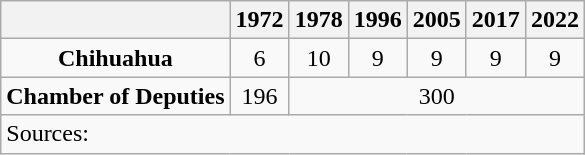<table class="wikitable mw-collapsible" style="text-align: center">
<tr>
<th></th>
<th>1972</th>
<th>1978</th>
<th>1996</th>
<th>2005</th>
<th>2017</th>
<th>2022</th>
</tr>
<tr>
<td><strong>Chihuahua</strong></td>
<td>6</td>
<td>10</td>
<td>9</td>
<td>9</td>
<td>9</td>
<td>9</td>
</tr>
<tr>
<td><strong>Chamber of Deputies</strong></td>
<td>196</td>
<td colspan=5>300</td>
</tr>
<tr>
<td colspan=7 style="text-align: left">Sources: </td>
</tr>
</table>
